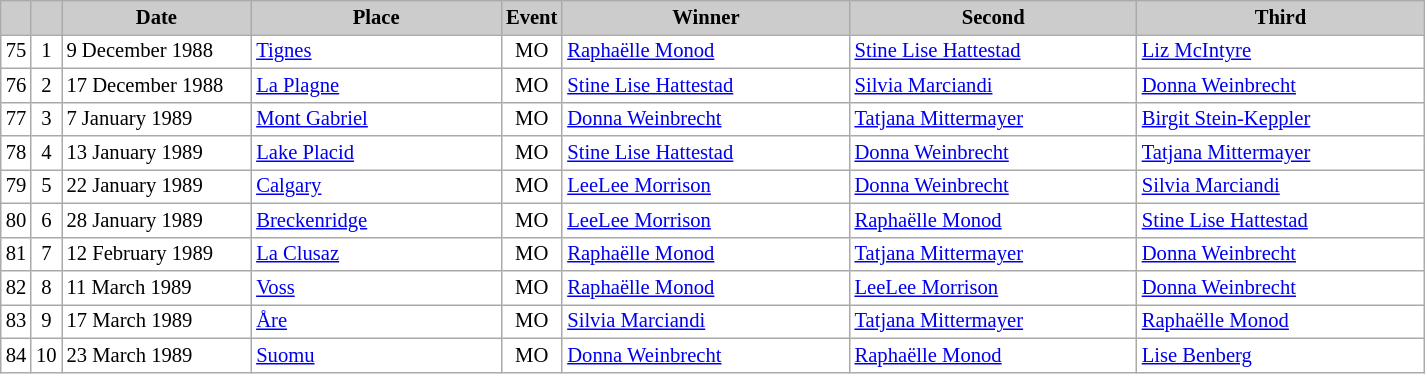<table class="wikitable plainrowheaders" style="background:#fff; font-size:86%; line-height:16px; border:grey solid 1px; border-collapse:collapse;">
<tr style="background:#ccc; text-align:center;">
<th scope="col" style="background:#ccc; width=20 px;"></th>
<th scope="col" style="background:#ccc; width=30 px;"></th>
<th scope="col" style="background:#ccc; width:120px;">Date</th>
<th scope="col" style="background:#ccc; width:160px;">Place</th>
<th scope="col" style="background:#ccc; width:15px;">Event</th>
<th scope="col" style="background:#ccc; width:185px;">Winner</th>
<th scope="col" style="background:#ccc; width:185px;">Second</th>
<th scope="col" style="background:#ccc; width:185px;">Third</th>
</tr>
<tr>
<td align=center>75</td>
<td align=center>1</td>
<td>9 December 1988</td>
<td> <a href='#'>Tignes</a></td>
<td align=center>MO</td>
<td> <a href='#'>Raphaëlle Monod</a></td>
<td> <a href='#'>Stine Lise Hattestad</a></td>
<td> <a href='#'>Liz McIntyre</a></td>
</tr>
<tr>
<td align=center>76</td>
<td align=center>2</td>
<td>17 December 1988</td>
<td> <a href='#'>La Plagne</a></td>
<td align=center>MO</td>
<td> <a href='#'>Stine Lise Hattestad</a></td>
<td> <a href='#'>Silvia Marciandi</a></td>
<td> <a href='#'>Donna Weinbrecht</a></td>
</tr>
<tr>
<td align=center>77</td>
<td align=center>3</td>
<td>7 January 1989</td>
<td> <a href='#'>Mont Gabriel</a></td>
<td align=center>MO</td>
<td> <a href='#'>Donna Weinbrecht</a></td>
<td> <a href='#'>Tatjana Mittermayer</a></td>
<td> <a href='#'>Birgit Stein-Keppler</a></td>
</tr>
<tr>
<td align=center>78</td>
<td align=center>4</td>
<td>13 January 1989</td>
<td> <a href='#'>Lake Placid</a></td>
<td align=center>MO</td>
<td> <a href='#'>Stine Lise Hattestad</a></td>
<td> <a href='#'>Donna Weinbrecht</a></td>
<td> <a href='#'>Tatjana Mittermayer</a></td>
</tr>
<tr>
<td align=center>79</td>
<td align=center>5</td>
<td>22 January 1989</td>
<td> <a href='#'>Calgary</a></td>
<td align=center>MO</td>
<td> <a href='#'>LeeLee Morrison</a></td>
<td> <a href='#'>Donna Weinbrecht</a></td>
<td> <a href='#'>Silvia Marciandi</a></td>
</tr>
<tr>
<td align=center>80</td>
<td align=center>6</td>
<td>28 January 1989</td>
<td> <a href='#'>Breckenridge</a></td>
<td align=center>MO</td>
<td> <a href='#'>LeeLee Morrison</a></td>
<td> <a href='#'>Raphaëlle Monod</a></td>
<td> <a href='#'>Stine Lise Hattestad</a></td>
</tr>
<tr>
<td align=center>81</td>
<td align=center>7</td>
<td>12 February 1989</td>
<td> <a href='#'>La Clusaz</a></td>
<td align=center>MO</td>
<td> <a href='#'>Raphaëlle Monod</a></td>
<td> <a href='#'>Tatjana Mittermayer</a></td>
<td> <a href='#'>Donna Weinbrecht</a></td>
</tr>
<tr>
<td align=center>82</td>
<td align=center>8</td>
<td>11 March 1989</td>
<td> <a href='#'>Voss</a></td>
<td align=center>MO</td>
<td> <a href='#'>Raphaëlle Monod</a></td>
<td> <a href='#'>LeeLee Morrison</a></td>
<td> <a href='#'>Donna Weinbrecht</a></td>
</tr>
<tr>
<td align=center>83</td>
<td align=center>9</td>
<td>17 March 1989</td>
<td> <a href='#'>Åre</a></td>
<td align=center>MO</td>
<td> <a href='#'>Silvia Marciandi</a></td>
<td> <a href='#'>Tatjana Mittermayer</a></td>
<td> <a href='#'>Raphaëlle Monod</a></td>
</tr>
<tr>
<td align=center>84</td>
<td align=center>10</td>
<td>23 March 1989</td>
<td> <a href='#'>Suomu</a></td>
<td align=center>MO</td>
<td> <a href='#'>Donna Weinbrecht</a></td>
<td> <a href='#'>Raphaëlle Monod</a></td>
<td> <a href='#'>Lise Benberg</a></td>
</tr>
</table>
